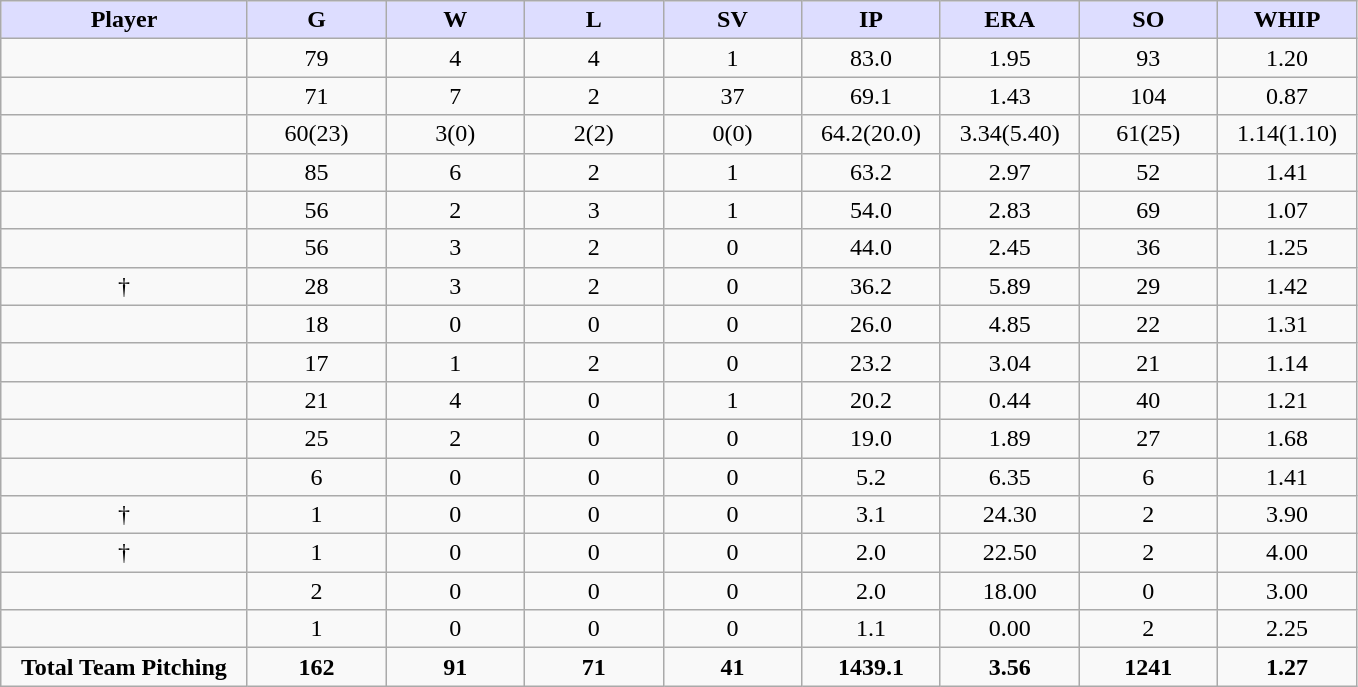<table class="wikitable sortable">
<tr>
<th style="background:#ddf; width:16%;">Player</th>
<th style="background:#ddf; width:9%;">G</th>
<th style="background:#ddf; width:9%;">W</th>
<th style="background:#ddf; width:9%;">L</th>
<th style="background:#ddf; width:9%;">SV</th>
<th style="background:#ddf; width:9%;">IP</th>
<th style="background:#ddf; width:9%;">ERA</th>
<th style="background:#ddf; width:9%;">SO</th>
<th style="background:#ddf; width:9%;">WHIP</th>
</tr>
<tr style="text-align:center;">
<td></td>
<td>79</td>
<td>4</td>
<td>4</td>
<td>1</td>
<td>83.0</td>
<td>1.95</td>
<td>93</td>
<td>1.20</td>
</tr>
<tr style="text-align:center;">
<td></td>
<td>71</td>
<td>7</td>
<td>2</td>
<td>37</td>
<td>69.1</td>
<td>1.43</td>
<td>104</td>
<td>0.87</td>
</tr>
<tr style="text-align:center;">
<td></td>
<td>60(23)</td>
<td>3(0)</td>
<td>2(2)</td>
<td>0(0)</td>
<td>64.2(20.0)</td>
<td>3.34(5.40)</td>
<td>61(25)</td>
<td>1.14(1.10)</td>
</tr>
<tr style="text-align:center;">
<td></td>
<td>85</td>
<td>6</td>
<td>2</td>
<td>1</td>
<td>63.2</td>
<td>2.97</td>
<td>52</td>
<td>1.41</td>
</tr>
<tr style="text-align:center;">
<td></td>
<td>56</td>
<td>2</td>
<td>3</td>
<td>1</td>
<td>54.0</td>
<td>2.83</td>
<td>69</td>
<td>1.07</td>
</tr>
<tr style="text-align:center;">
<td></td>
<td>56</td>
<td>3</td>
<td>2</td>
<td>0</td>
<td>44.0</td>
<td>2.45</td>
<td>36</td>
<td>1.25</td>
</tr>
<tr style="text-align:center;">
<td> †</td>
<td>28</td>
<td>3</td>
<td>2</td>
<td>0</td>
<td>36.2</td>
<td>5.89</td>
<td>29</td>
<td>1.42</td>
</tr>
<tr style="text-align:center;">
<td></td>
<td>18</td>
<td>0</td>
<td>0</td>
<td>0</td>
<td>26.0</td>
<td>4.85</td>
<td>22</td>
<td>1.31</td>
</tr>
<tr style="text-align:center;">
<td></td>
<td>17</td>
<td>1</td>
<td>2</td>
<td>0</td>
<td>23.2</td>
<td>3.04</td>
<td>21</td>
<td>1.14</td>
</tr>
<tr style="text-align:center;">
<td></td>
<td>21</td>
<td>4</td>
<td>0</td>
<td>1</td>
<td>20.2</td>
<td>0.44</td>
<td>40</td>
<td>1.21</td>
</tr>
<tr style="text-align:center;">
<td></td>
<td>25</td>
<td>2</td>
<td>0</td>
<td>0</td>
<td>19.0</td>
<td>1.89</td>
<td>27</td>
<td>1.68</td>
</tr>
<tr style="text-align:center;">
<td></td>
<td>6</td>
<td>0</td>
<td>0</td>
<td>0</td>
<td>5.2</td>
<td>6.35</td>
<td>6</td>
<td>1.41</td>
</tr>
<tr style="text-align:center;">
<td> †</td>
<td>1</td>
<td>0</td>
<td>0</td>
<td>0</td>
<td>3.1</td>
<td>24.30</td>
<td>2</td>
<td>3.90</td>
</tr>
<tr style="text-align:center;">
<td> †</td>
<td>1</td>
<td>0</td>
<td>0</td>
<td>0</td>
<td>2.0</td>
<td>22.50</td>
<td>2</td>
<td>4.00</td>
</tr>
<tr style="text-align:center;">
<td></td>
<td>2</td>
<td>0</td>
<td>0</td>
<td>0</td>
<td>2.0</td>
<td>18.00</td>
<td>0</td>
<td>3.00</td>
</tr>
<tr style="text-align:center;">
<td></td>
<td>1</td>
<td>0</td>
<td>0</td>
<td>0</td>
<td>1.1</td>
<td>0.00</td>
<td>2</td>
<td>2.25</td>
</tr>
<tr style="text-align:center;">
<td><strong>Total Team Pitching</strong></td>
<td><strong>162</strong></td>
<td><strong>91</strong></td>
<td><strong>71</strong></td>
<td><strong>41</strong></td>
<td><strong>1439.1</strong></td>
<td><strong>3.56</strong></td>
<td><strong>1241</strong></td>
<td><strong>1.27</strong></td>
</tr>
</table>
